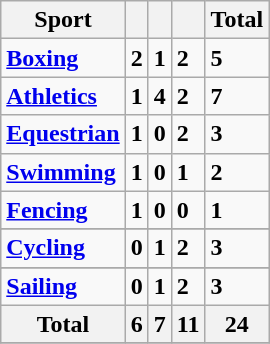<table class="wikitable" style="font-size:85% align="right" style="text-align:center">
<tr>
<th>Sport</th>
<th></th>
<th></th>
<th></th>
<th>Total</th>
</tr>
<tr style="font-weight:bold;">
<td><a href='#'>Boxing</a></td>
<td>2</td>
<td>1</td>
<td>2</td>
<td>5</td>
</tr>
<tr style="font-weight:bold;">
<td><a href='#'>Athletics</a></td>
<td>1</td>
<td>4</td>
<td>2</td>
<td>7</td>
</tr>
<tr style="font-weight:bold;">
<td><a href='#'>Equestrian</a></td>
<td>1</td>
<td>0</td>
<td>2</td>
<td>3</td>
</tr>
<tr style="font-weight:bold;">
<td><a href='#'>Swimming</a></td>
<td>1</td>
<td>0</td>
<td>1</td>
<td>2</td>
</tr>
<tr style="font-weight:bold;">
<td><a href='#'>Fencing</a></td>
<td>1</td>
<td>0</td>
<td>0</td>
<td>1</td>
</tr>
<tr>
</tr>
<tr style="font-weight:bold;">
<td><a href='#'>Cycling</a></td>
<td>0</td>
<td>1</td>
<td>2</td>
<td>3</td>
</tr>
<tr>
</tr>
<tr style="font-weight:bold;">
<td><a href='#'>Sailing</a></td>
<td>0</td>
<td>1</td>
<td>2</td>
<td>3</td>
</tr>
<tr>
<th>Total</th>
<th>6</th>
<th>7</th>
<th>11</th>
<th>24</th>
</tr>
<tr>
</tr>
</table>
